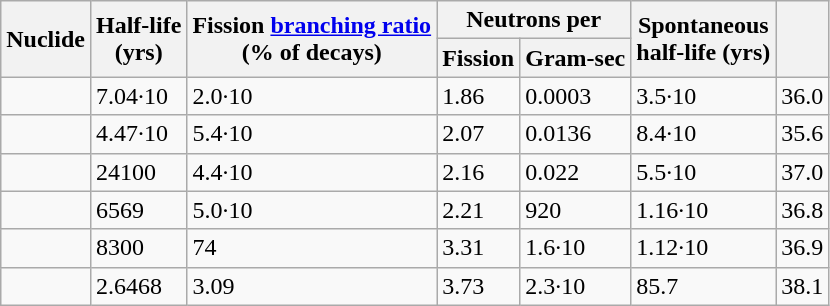<table class="wikitable">
<tr>
<th rowspan="2">Nuclide</th>
<th rowspan="2">Half-life<br>(yrs)</th>
<th rowspan="2">Fission <a href='#'>branching ratio</a><br>(% of decays)</th>
<th colspan="2">Neutrons per</th>
<th rowspan="2">Spontaneous<br>half-life (yrs)</th>
<th rowspan="2"></th>
</tr>
<tr>
<th>Fission</th>
<th>Gram-sec</th>
</tr>
<tr>
<td style="text-align:center;"></td>
<td>7.04·10</td>
<td>2.0·10</td>
<td>1.86</td>
<td>0.0003</td>
<td>3.5·10</td>
<td>36.0</td>
</tr>
<tr>
<td style="text-align:center;"></td>
<td>4.47·10</td>
<td>5.4·10</td>
<td>2.07</td>
<td>0.0136</td>
<td>8.4·10</td>
<td>35.6</td>
</tr>
<tr>
<td style="text-align:center;"></td>
<td>24100</td>
<td>4.4·10</td>
<td>2.16</td>
<td>0.022</td>
<td>5.5·10</td>
<td>37.0</td>
</tr>
<tr>
<td style="text-align:center;"></td>
<td>6569</td>
<td>5.0·10</td>
<td>2.21</td>
<td>920</td>
<td>1.16·10</td>
<td>36.8</td>
</tr>
<tr>
<td style="text-align:center;"></td>
<td>8300</td>
<td>74</td>
<td>3.31</td>
<td>1.6·10</td>
<td>1.12·10</td>
<td>36.9</td>
</tr>
<tr>
<td style="text-align:center;"></td>
<td>2.6468</td>
<td>3.09</td>
<td>3.73</td>
<td>2.3·10</td>
<td>85.7</td>
<td>38.1</td>
</tr>
</table>
